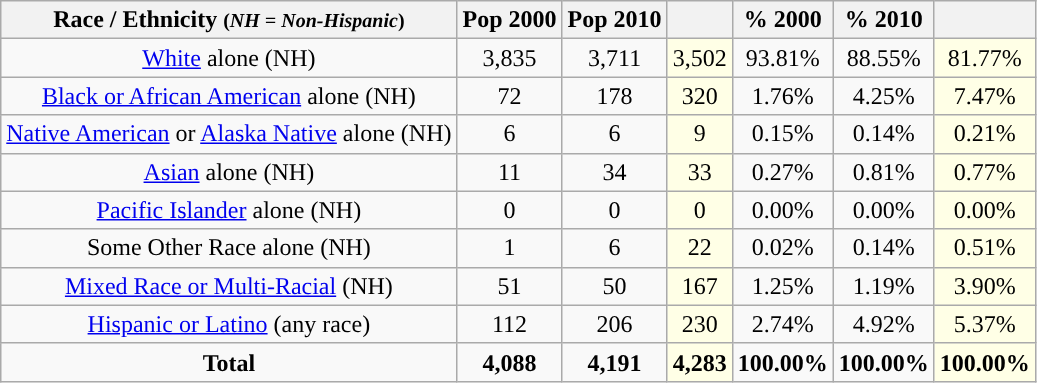<table class="wikitable" style="text-align:center;">
<tr>
<th>Race / Ethnicity <small>(<em>NH = Non-Hispanic</em>)</small></th>
<th>Pop 2000</th>
<th>Pop 2010</th>
<th></th>
<th>% 2000</th>
<th>% 2010</th>
<th></th>
</tr>
<tr>
<td><a href='#'>White</a> alone (NH)</td>
<td>3,835</td>
<td>3,711</td>
<td style='background: #ffffe6;'>3,502</td>
<td>93.81%</td>
<td>88.55%</td>
<td style='background: #ffffe6;'>81.77%</td>
</tr>
<tr>
<td><a href='#'>Black or African American</a> alone (NH)</td>
<td>72</td>
<td>178</td>
<td style='background: #ffffe6;'>320</td>
<td>1.76%</td>
<td>4.25%</td>
<td style='background: #ffffe6;'>7.47%</td>
</tr>
<tr>
<td><a href='#'>Native American</a> or <a href='#'>Alaska Native</a> alone (NH)</td>
<td>6</td>
<td>6</td>
<td style='background: #ffffe6;'>9</td>
<td>0.15%</td>
<td>0.14%</td>
<td style='background: #ffffe6;'>0.21%</td>
</tr>
<tr>
<td><a href='#'>Asian</a> alone (NH)</td>
<td>11</td>
<td>34</td>
<td style='background: #ffffe6;'>33</td>
<td>0.27%</td>
<td>0.81%</td>
<td style='background: #ffffe6;'>0.77%</td>
</tr>
<tr>
<td><a href='#'>Pacific Islander</a> alone (NH)</td>
<td>0</td>
<td>0</td>
<td style='background: #ffffe6;'>0</td>
<td>0.00%</td>
<td>0.00%</td>
<td style='background: #ffffe6;'>0.00%</td>
</tr>
<tr>
<td>Some Other Race alone (NH)</td>
<td>1</td>
<td>6</td>
<td style='background: #ffffe6;'>22</td>
<td>0.02%</td>
<td>0.14%</td>
<td style='background: #ffffe6;'>0.51%</td>
</tr>
<tr>
<td><a href='#'>Mixed Race or Multi-Racial</a> (NH)</td>
<td>51</td>
<td>50</td>
<td style='background: #ffffe6;'>167</td>
<td>1.25%</td>
<td>1.19%</td>
<td style='background: #ffffe6;'>3.90%</td>
</tr>
<tr>
<td><a href='#'>Hispanic or Latino</a> (any race)</td>
<td>112</td>
<td>206</td>
<td style='background: #ffffe6;'>230</td>
<td>2.74%</td>
<td>4.92%</td>
<td style='background: #ffffe6;'>5.37%</td>
</tr>
<tr>
<td><strong>Total</strong></td>
<td><strong>4,088</strong></td>
<td><strong>4,191</strong></td>
<td style='background: #ffffe6;'><strong>4,283</strong></td>
<td><strong>100.00%</strong></td>
<td><strong>100.00%</strong></td>
<td style='background: #ffffe6;'><strong>100.00%</strong></td>
</tr>
</table>
